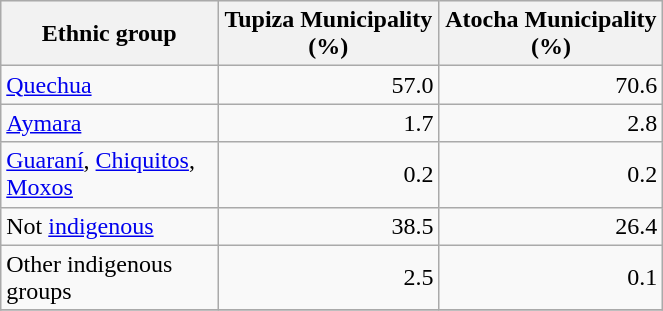<table class="wikitable" border="1" style="width:35%;" border="1">
<tr bgcolor=#EFEFEF>
<th><strong>Ethnic group</strong></th>
<th><strong>Tupiza Municipality (%)</strong></th>
<th><strong>Atocha Municipality (%)</strong></th>
</tr>
<tr>
<td><a href='#'>Quechua</a></td>
<td align="right">57.0</td>
<td align="right">70.6</td>
</tr>
<tr>
<td><a href='#'>Aymara</a></td>
<td align="right">1.7</td>
<td align="right">2.8</td>
</tr>
<tr>
<td><a href='#'>Guaraní</a>, <a href='#'>Chiquitos</a>, <a href='#'>Moxos</a></td>
<td align="right">0.2</td>
<td align="right">0.2</td>
</tr>
<tr>
<td>Not <a href='#'>indigenous</a></td>
<td align="right">38.5</td>
<td align="right">26.4</td>
</tr>
<tr>
<td>Other indigenous groups</td>
<td align="right">2.5</td>
<td align="right">0.1</td>
</tr>
<tr>
</tr>
</table>
